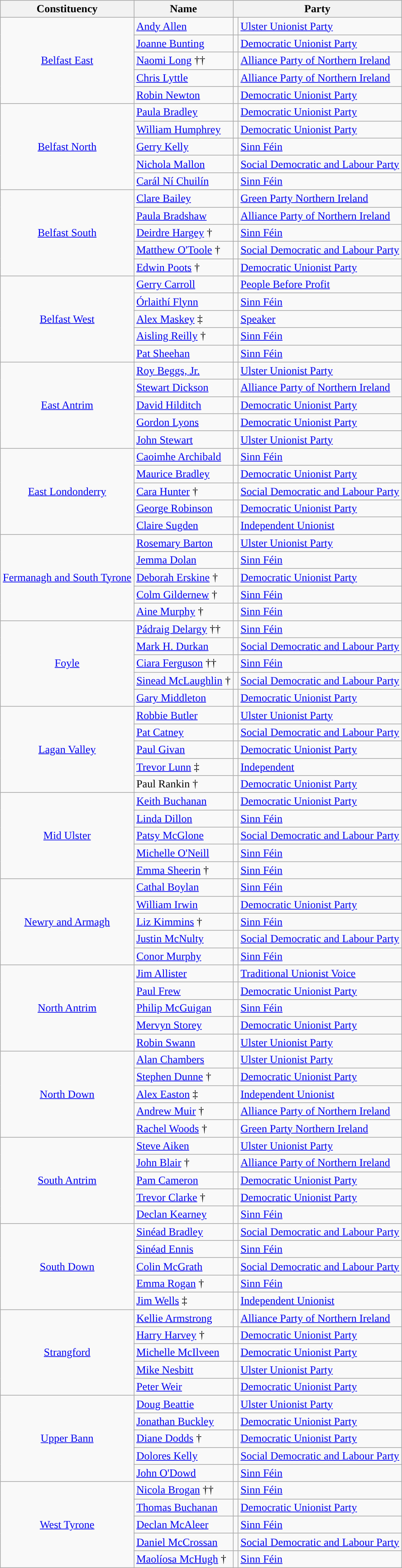<table class="wikitable">
<tr>
<th>Constituency</th>
<th>Name</th>
<th colspan="2">Party</th>
</tr>
<tr>
<td rowspan="5" style="text-align:center;"><a href='#'>Belfast East</a><br></td>
<td><a href='#'>Andy Allen</a></td>
<td style="background-color: "></td>
<td><a href='#'>Ulster Unionist Party</a></td>
</tr>
<tr>
<td><a href='#'>Joanne Bunting</a></td>
<td style="background-color: "></td>
<td><a href='#'>Democratic Unionist Party</a></td>
</tr>
<tr>
<td><a href='#'>Naomi Long</a> ††</td>
<td style="background-color: "></td>
<td><a href='#'>Alliance Party of Northern Ireland</a></td>
</tr>
<tr>
<td><a href='#'>Chris Lyttle</a></td>
<td style="background-color: "></td>
<td><a href='#'>Alliance Party of Northern Ireland</a></td>
</tr>
<tr>
<td><a href='#'>Robin Newton</a></td>
<td style="background-color: "></td>
<td><a href='#'>Democratic Unionist Party</a></td>
</tr>
<tr>
<td rowspan="5" style="text-align:center;"><a href='#'>Belfast North</a><br></td>
<td><a href='#'>Paula Bradley</a></td>
<td style="background-color: "></td>
<td><a href='#'>Democratic Unionist Party</a></td>
</tr>
<tr>
<td><a href='#'>William Humphrey</a></td>
<td style="background-color: "></td>
<td><a href='#'>Democratic Unionist Party</a></td>
</tr>
<tr>
<td><a href='#'>Gerry Kelly</a></td>
<td style="background-color: "></td>
<td><a href='#'>Sinn Féin</a></td>
</tr>
<tr>
<td><a href='#'>Nichola Mallon</a></td>
<td style="background-color: "></td>
<td><a href='#'>Social Democratic and Labour Party</a></td>
</tr>
<tr>
<td><a href='#'>Carál Ní Chuilín</a></td>
<td style="background-color: "></td>
<td><a href='#'>Sinn Féin</a></td>
</tr>
<tr>
<td rowspan="5" style="text-align:center;"><a href='#'>Belfast South</a><br></td>
<td><a href='#'>Clare Bailey</a></td>
<td style="background-color: "></td>
<td><a href='#'>Green Party Northern Ireland</a></td>
</tr>
<tr>
<td><a href='#'>Paula Bradshaw</a></td>
<td style="background-color: "></td>
<td><a href='#'>Alliance Party of Northern Ireland</a></td>
</tr>
<tr>
<td><a href='#'>Deirdre Hargey</a> †</td>
<td style="background-color: "></td>
<td><a href='#'>Sinn Féin</a></td>
</tr>
<tr>
<td><a href='#'>Matthew O'Toole</a> †</td>
<td style="background-color: "></td>
<td><a href='#'>Social Democratic and Labour Party</a></td>
</tr>
<tr>
<td><a href='#'>Edwin Poots</a> †</td>
<td style="background-color: "></td>
<td><a href='#'>Democratic Unionist Party</a></td>
</tr>
<tr>
<td rowspan="5" style="text-align:center;"><a href='#'>Belfast West</a><br></td>
<td><a href='#'>Gerry Carroll</a></td>
<td style="background-color: "></td>
<td><a href='#'>People Before Profit</a></td>
</tr>
<tr>
<td><a href='#'>Órlaithí Flynn</a></td>
<td style="background-color: "></td>
<td><a href='#'>Sinn Féin</a></td>
</tr>
<tr>
<td><a href='#'>Alex Maskey</a> ‡</td>
<td style="background-color: "></td>
<td><a href='#'>Speaker</a></td>
</tr>
<tr>
<td><a href='#'>Aisling Reilly</a> †</td>
<td style="background-color: "></td>
<td><a href='#'>Sinn Féin</a></td>
</tr>
<tr>
<td><a href='#'>Pat Sheehan</a></td>
<td style="background-color: "></td>
<td><a href='#'>Sinn Féin</a></td>
</tr>
<tr>
<td rowspan="5" style="text-align:center;"><a href='#'>East Antrim</a><br></td>
<td><a href='#'>Roy Beggs, Jr.</a></td>
<td style="background-color: "></td>
<td><a href='#'>Ulster Unionist Party</a></td>
</tr>
<tr>
<td><a href='#'>Stewart Dickson</a></td>
<td style="background-color: "></td>
<td><a href='#'>Alliance Party of Northern Ireland</a></td>
</tr>
<tr>
<td><a href='#'>David Hilditch</a></td>
<td style="background-color: "></td>
<td><a href='#'>Democratic Unionist Party</a></td>
</tr>
<tr>
<td><a href='#'>Gordon Lyons</a></td>
<td style="background-color: "></td>
<td><a href='#'>Democratic Unionist Party</a></td>
</tr>
<tr>
<td><a href='#'>John Stewart</a></td>
<td style="background-color: "></td>
<td><a href='#'>Ulster Unionist Party</a></td>
</tr>
<tr>
<td rowspan="5" style="text-align:center;"><a href='#'>East Londonderry</a><br></td>
<td><a href='#'>Caoimhe Archibald</a></td>
<td style="background-color: "></td>
<td><a href='#'>Sinn Féin</a></td>
</tr>
<tr>
<td><a href='#'>Maurice Bradley</a></td>
<td style="background-color: "></td>
<td><a href='#'>Democratic Unionist Party</a></td>
</tr>
<tr>
<td><a href='#'>Cara Hunter</a> †</td>
<td style="background-color: "></td>
<td><a href='#'>Social Democratic and Labour Party</a></td>
</tr>
<tr>
<td><a href='#'>George Robinson</a></td>
<td style="background-color: "></td>
<td><a href='#'>Democratic Unionist Party</a></td>
</tr>
<tr>
<td><a href='#'>Claire Sugden</a></td>
<td style="background-color: "></td>
<td><a href='#'>Independent Unionist</a></td>
</tr>
<tr>
<td rowspan="5" style="text-align:center;"><a href='#'>Fermanagh and South Tyrone</a><br></td>
<td><a href='#'>Rosemary Barton</a></td>
<td style="background-color: "></td>
<td><a href='#'>Ulster Unionist Party</a></td>
</tr>
<tr>
<td><a href='#'>Jemma Dolan</a></td>
<td style="background-color: "></td>
<td><a href='#'>Sinn Féin</a></td>
</tr>
<tr>
<td><a href='#'>Deborah Erskine</a> †</td>
<td style="background-color: "></td>
<td><a href='#'>Democratic Unionist Party</a></td>
</tr>
<tr>
<td><a href='#'>Colm Gildernew</a> †</td>
<td style="background-color: "></td>
<td><a href='#'>Sinn Féin</a></td>
</tr>
<tr>
<td><a href='#'>Aine Murphy</a> †</td>
<td style="background-color: "></td>
<td><a href='#'>Sinn Féin</a></td>
</tr>
<tr>
<td rowspan="5" style="text-align:center;"><a href='#'>Foyle</a><br></td>
<td><a href='#'>Pádraig Delargy</a> ††</td>
<td style="background-color: "></td>
<td><a href='#'>Sinn Féin</a></td>
</tr>
<tr>
<td><a href='#'>Mark H. Durkan</a></td>
<td style="background-color: "></td>
<td><a href='#'>Social Democratic and Labour Party</a></td>
</tr>
<tr>
<td><a href='#'>Ciara Ferguson</a> ††</td>
<td style="background-color: "></td>
<td><a href='#'>Sinn Féin</a></td>
</tr>
<tr>
<td><a href='#'>Sinead McLaughlin</a> †</td>
<td style="background-color: "></td>
<td><a href='#'>Social Democratic and Labour Party</a></td>
</tr>
<tr>
<td><a href='#'>Gary Middleton</a></td>
<td style="background-color: "></td>
<td><a href='#'>Democratic Unionist Party</a></td>
</tr>
<tr>
<td rowspan="5" style="text-align:center;"><a href='#'>Lagan Valley</a><br></td>
<td><a href='#'>Robbie Butler</a></td>
<td style="background-color: "></td>
<td><a href='#'>Ulster Unionist Party</a></td>
</tr>
<tr>
<td><a href='#'>Pat Catney</a></td>
<td style="background-color: "></td>
<td><a href='#'>Social Democratic and Labour Party</a></td>
</tr>
<tr>
<td><a href='#'>Paul Givan</a></td>
<td style="background-color: "></td>
<td><a href='#'>Democratic Unionist Party</a></td>
</tr>
<tr>
<td><a href='#'>Trevor Lunn</a> ‡</td>
<td style="background-color: "></td>
<td><a href='#'>Independent</a></td>
</tr>
<tr>
<td>Paul Rankin †</td>
<td style="background-color: "></td>
<td><a href='#'>Democratic Unionist Party</a></td>
</tr>
<tr>
<td rowspan="5" style="text-align:center;"><a href='#'>Mid Ulster</a><br></td>
<td><a href='#'>Keith Buchanan</a></td>
<td style="background-color: "></td>
<td><a href='#'>Democratic Unionist Party</a></td>
</tr>
<tr>
<td><a href='#'>Linda Dillon</a></td>
<td style="background-color: "></td>
<td><a href='#'>Sinn Féin</a></td>
</tr>
<tr>
<td><a href='#'>Patsy McGlone</a></td>
<td style="background-color: "></td>
<td><a href='#'>Social Democratic and Labour Party</a></td>
</tr>
<tr>
<td><a href='#'>Michelle O'Neill</a></td>
<td style="background-color: "></td>
<td><a href='#'>Sinn Féin</a></td>
</tr>
<tr>
<td><a href='#'>Emma Sheerin</a> †</td>
<td style="background-color: "></td>
<td><a href='#'>Sinn Féin</a></td>
</tr>
<tr>
<td rowspan="5" style="text-align:center;"><a href='#'>Newry and Armagh</a><br></td>
<td><a href='#'>Cathal Boylan</a></td>
<td style="background-color: "></td>
<td><a href='#'>Sinn Féin</a></td>
</tr>
<tr>
<td><a href='#'>William Irwin</a></td>
<td style="background-color: "></td>
<td><a href='#'>Democratic Unionist Party</a></td>
</tr>
<tr>
<td><a href='#'>Liz Kimmins</a> †</td>
<td style="background-color: "></td>
<td><a href='#'>Sinn Féin</a></td>
</tr>
<tr>
<td><a href='#'>Justin McNulty</a></td>
<td style="background-color: "></td>
<td><a href='#'>Social Democratic and Labour Party</a></td>
</tr>
<tr>
<td><a href='#'>Conor Murphy</a></td>
<td style="background-color: "></td>
<td><a href='#'>Sinn Féin</a></td>
</tr>
<tr>
<td rowspan="5" style="text-align:center;"><a href='#'>North Antrim</a><br></td>
<td><a href='#'>Jim Allister</a></td>
<td style="background-color: "></td>
<td><a href='#'>Traditional Unionist Voice</a></td>
</tr>
<tr>
<td><a href='#'>Paul Frew</a></td>
<td style="background-color: "></td>
<td><a href='#'>Democratic Unionist Party</a></td>
</tr>
<tr>
<td><a href='#'>Philip McGuigan</a></td>
<td style="background-color: "></td>
<td><a href='#'>Sinn Féin</a></td>
</tr>
<tr>
<td><a href='#'>Mervyn Storey</a></td>
<td style="background-color: "></td>
<td><a href='#'>Democratic Unionist Party</a></td>
</tr>
<tr>
<td><a href='#'>Robin Swann</a></td>
<td style="background-color: "></td>
<td><a href='#'>Ulster Unionist Party</a></td>
</tr>
<tr>
<td rowspan="5" style="text-align:center;"><a href='#'>North Down</a><br></td>
<td><a href='#'>Alan Chambers</a></td>
<td style="background-color: "></td>
<td><a href='#'>Ulster Unionist Party</a></td>
</tr>
<tr>
<td><a href='#'>Stephen Dunne</a> †</td>
<td style="background-color: "></td>
<td><a href='#'>Democratic Unionist Party</a></td>
</tr>
<tr>
<td><a href='#'>Alex Easton</a> ‡</td>
<td style="background-color: "></td>
<td><a href='#'>Independent Unionist</a></td>
</tr>
<tr>
<td><a href='#'>Andrew Muir</a> †</td>
<td style="background-color: "></td>
<td><a href='#'>Alliance Party of Northern Ireland</a></td>
</tr>
<tr>
<td><a href='#'>Rachel Woods</a> †</td>
<td style="background-color: "></td>
<td><a href='#'>Green Party Northern Ireland</a></td>
</tr>
<tr>
<td rowspan="5" style="text-align:center;"><a href='#'>South Antrim</a><br></td>
<td><a href='#'>Steve Aiken</a></td>
<td style="background-color: "></td>
<td><a href='#'>Ulster Unionist Party</a></td>
</tr>
<tr>
<td><a href='#'>John Blair</a> †</td>
<td style="background-color: "></td>
<td><a href='#'>Alliance Party of Northern Ireland</a></td>
</tr>
<tr>
<td><a href='#'>Pam Cameron</a></td>
<td style="background-color: "></td>
<td><a href='#'>Democratic Unionist Party</a></td>
</tr>
<tr>
<td><a href='#'>Trevor Clarke</a> †</td>
<td style="background-color: "></td>
<td><a href='#'>Democratic Unionist Party</a></td>
</tr>
<tr>
<td><a href='#'>Declan Kearney</a></td>
<td style="background-color: "></td>
<td><a href='#'>Sinn Féin</a></td>
</tr>
<tr>
<td rowspan="5" style="text-align:center;"><a href='#'>South Down</a><br></td>
<td><a href='#'>Sinéad Bradley</a></td>
<td style="background-color: "></td>
<td><a href='#'>Social Democratic and Labour Party</a></td>
</tr>
<tr>
<td><a href='#'>Sinéad Ennis</a></td>
<td style="background-color: "></td>
<td><a href='#'>Sinn Féin</a></td>
</tr>
<tr>
<td><a href='#'>Colin McGrath</a></td>
<td style="background-color: "></td>
<td><a href='#'>Social Democratic and Labour Party</a></td>
</tr>
<tr>
<td><a href='#'>Emma Rogan</a> †</td>
<td style="background-color: "></td>
<td><a href='#'>Sinn Féin</a></td>
</tr>
<tr>
<td><a href='#'>Jim Wells</a> ‡</td>
<td style="background-color: "></td>
<td><a href='#'>Independent Unionist</a></td>
</tr>
<tr>
<td rowspan="5" style="text-align:center;"><a href='#'>Strangford</a><br></td>
<td><a href='#'>Kellie Armstrong</a></td>
<td style="background-color: "></td>
<td><a href='#'>Alliance Party of Northern Ireland</a></td>
</tr>
<tr>
<td><a href='#'>Harry Harvey</a> †</td>
<td style="background-color: "></td>
<td><a href='#'>Democratic Unionist Party</a></td>
</tr>
<tr>
<td><a href='#'>Michelle McIlveen</a></td>
<td style="background-color: "></td>
<td><a href='#'>Democratic Unionist Party</a></td>
</tr>
<tr>
<td><a href='#'>Mike Nesbitt</a></td>
<td style="background-color: "></td>
<td><a href='#'>Ulster Unionist Party</a></td>
</tr>
<tr>
<td><a href='#'>Peter Weir</a></td>
<td style="background-color: "></td>
<td><a href='#'>Democratic Unionist Party</a></td>
</tr>
<tr>
<td rowspan="5" style="text-align:center;"><a href='#'>Upper Bann</a><br></td>
<td><a href='#'>Doug Beattie</a></td>
<td style="background-color: "></td>
<td><a href='#'>Ulster Unionist Party</a></td>
</tr>
<tr>
<td><a href='#'>Jonathan Buckley</a></td>
<td style="background-color: "></td>
<td><a href='#'>Democratic Unionist Party</a></td>
</tr>
<tr>
<td><a href='#'>Diane Dodds</a> †</td>
<td style="background-color: "></td>
<td><a href='#'>Democratic Unionist Party</a></td>
</tr>
<tr>
<td><a href='#'>Dolores Kelly</a></td>
<td style="background-color: "></td>
<td><a href='#'>Social Democratic and Labour Party</a></td>
</tr>
<tr>
<td><a href='#'>John O'Dowd</a></td>
<td style="background-color: "></td>
<td><a href='#'>Sinn Féin</a></td>
</tr>
<tr>
<td rowspan="5" style="text-align:center;"><a href='#'>West Tyrone</a><br></td>
<td><a href='#'>Nicola Brogan</a> ††</td>
<td style="background-color: "></td>
<td><a href='#'>Sinn Féin</a></td>
</tr>
<tr>
<td><a href='#'>Thomas Buchanan</a></td>
<td style="background-color: "></td>
<td><a href='#'>Democratic Unionist Party</a></td>
</tr>
<tr>
<td><a href='#'>Declan McAleer</a></td>
<td style="background-color: "></td>
<td><a href='#'>Sinn Féin</a></td>
</tr>
<tr>
<td><a href='#'>Daniel McCrossan</a></td>
<td style="background-color: "></td>
<td><a href='#'>Social Democratic and Labour Party</a></td>
</tr>
<tr>
<td><a href='#'>Maolíosa McHugh</a> †</td>
<td style="background-color: "></td>
<td><a href='#'>Sinn Féin</a></td>
</tr>
</table>
